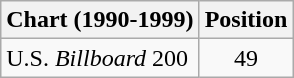<table class="wikitable sortable">
<tr>
<th>Chart (1990-1999)</th>
<th>Position</th>
</tr>
<tr>
<td>U.S. <em>Billboard</em> 200</td>
<td style="text-align:center;">49</td>
</tr>
</table>
